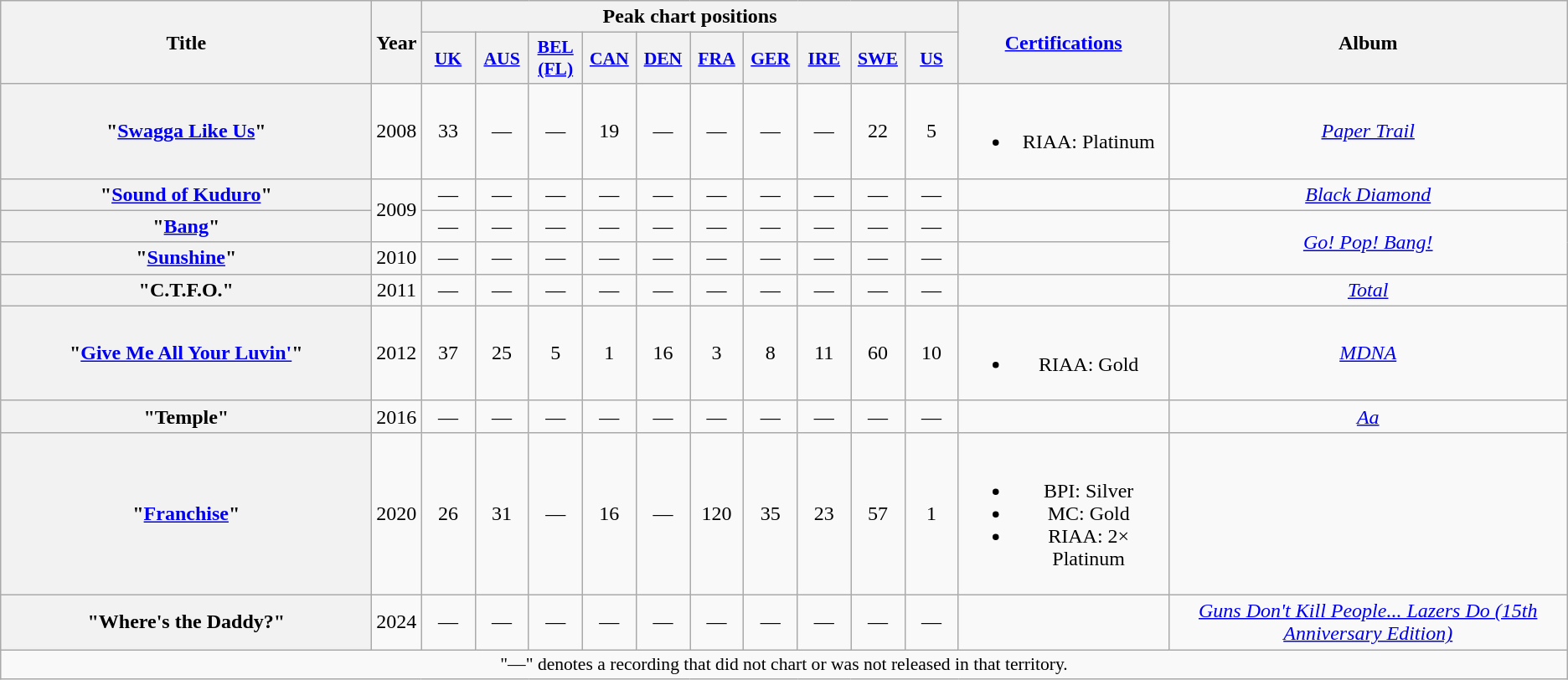<table class="wikitable plainrowheaders" style="text-align:center;">
<tr>
<th scope="col" rowspan="2" style="width:18em;">Title</th>
<th scope="col" rowspan="2" style="width:1em;">Year</th>
<th scope="col" colspan="10">Peak chart positions</th>
<th scope="col" rowspan="2" style="width:10em;"><a href='#'>Certifications</a></th>
<th scope="col" rowspan="2">Album</th>
</tr>
<tr>
<th scope="col" style="width:2.5em;font-size:90%;"><a href='#'>UK</a><br></th>
<th scope="col" style="width:2.5em;font-size:90%;"><a href='#'>AUS</a><br></th>
<th scope="col" style="width:2.5em;font-size:90%;"><a href='#'>BEL<br>(FL)</a><br></th>
<th scope="col" style="width:2.5em;font-size:90%;"><a href='#'>CAN</a><br></th>
<th scope="col" style="width:2.5em;font-size:90%;"><a href='#'>DEN</a><br></th>
<th scope="col" style="width:2.5em;font-size:90%;"><a href='#'>FRA</a><br></th>
<th scope="col" style="width:2.5em;font-size:90%;"><a href='#'>GER</a><br></th>
<th scope="col" style="width:2.5em;font-size:90%;"><a href='#'>IRE</a><br></th>
<th scope="col" style="width:2.5em;font-size:90%;"><a href='#'>SWE</a><br></th>
<th scope="col" style="width:2.5em;font-size:90%;"><a href='#'>US</a><br></th>
</tr>
<tr>
<th scope="row">"<a href='#'>Swagga Like Us</a>" <br></th>
<td>2008</td>
<td>33</td>
<td>—</td>
<td>—</td>
<td>19</td>
<td>—</td>
<td>—</td>
<td>—</td>
<td>—</td>
<td>22</td>
<td>5</td>
<td><br><ul><li>RIAA: Platinum</li></ul></td>
<td><em><a href='#'>Paper Trail</a></em></td>
</tr>
<tr>
<th scope="row">"<a href='#'>Sound of Kuduro</a>" <br></th>
<td rowspan="2">2009</td>
<td>—</td>
<td>—</td>
<td>—</td>
<td>—</td>
<td>—</td>
<td>—</td>
<td>—</td>
<td>—</td>
<td>—</td>
<td>—</td>
<td></td>
<td><em><a href='#'>Black Diamond</a></em></td>
</tr>
<tr>
<th scope="row">"<a href='#'>Bang</a>" <br></th>
<td>—</td>
<td>—</td>
<td>—</td>
<td>—</td>
<td>—</td>
<td>—</td>
<td>—</td>
<td>—</td>
<td>—</td>
<td>—</td>
<td></td>
<td rowspan="2"><em><a href='#'>Go! Pop! Bang!</a></em></td>
</tr>
<tr>
<th scope="row">"<a href='#'>Sunshine</a>" <br></th>
<td>2010</td>
<td>—</td>
<td>—</td>
<td>—</td>
<td>—</td>
<td>—</td>
<td>—</td>
<td>—</td>
<td>—</td>
<td>—</td>
<td>—</td>
<td></td>
</tr>
<tr>
<th scope="row">"C.T.F.O." <br> </th>
<td>2011</td>
<td>—</td>
<td>—</td>
<td>—</td>
<td>—</td>
<td>—</td>
<td>—</td>
<td>—</td>
<td>—</td>
<td>—</td>
<td>—</td>
<td></td>
<td><em><a href='#'>Total</a></em></td>
</tr>
<tr>
<th scope="row">"<a href='#'>Give Me All Your Luvin'</a>" <br> </th>
<td>2012</td>
<td>37</td>
<td>25</td>
<td>5</td>
<td>1</td>
<td>16</td>
<td>3</td>
<td>8</td>
<td>11</td>
<td>60</td>
<td>10</td>
<td><br><ul><li>RIAA: Gold</li></ul></td>
<td><em><a href='#'>MDNA</a></em></td>
</tr>
<tr>
<th scope="row">"Temple"<br> </th>
<td>2016</td>
<td>—</td>
<td>—</td>
<td>—</td>
<td>—</td>
<td>—</td>
<td>—</td>
<td>—</td>
<td>—</td>
<td>—</td>
<td>—</td>
<td></td>
<td><em><a href='#'>Aa</a></em></td>
</tr>
<tr>
<th scope="row">"<a href='#'>Franchise</a>"<br></th>
<td>2020</td>
<td>26</td>
<td>31</td>
<td>—</td>
<td>16</td>
<td>—</td>
<td>120</td>
<td>35</td>
<td>23</td>
<td>57</td>
<td>1</td>
<td><br><ul><li>BPI: Silver</li><li>MC: Gold</li><li>RIAA: 2× Platinum</li></ul></td>
<td></td>
</tr>
<tr>
<th scope="row">"Where's the Daddy?"<br></th>
<td>2024</td>
<td>—</td>
<td>—</td>
<td>—</td>
<td>—</td>
<td>—</td>
<td>—</td>
<td>—</td>
<td>—</td>
<td>—</td>
<td>—</td>
<td></td>
<td><em><a href='#'>Guns Don't Kill People... Lazers Do (15th Anniversary Edition)</a></em></td>
</tr>
<tr>
<td colspan="14" style="font-size:90%">"—" denotes a recording that did not chart or was not released in that territory.</td>
</tr>
</table>
